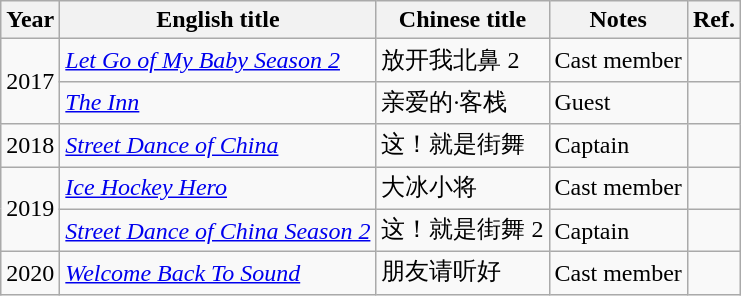<table class="wikitable sortable">
<tr>
<th>Year</th>
<th>English title</th>
<th>Chinese title</th>
<th>Notes</th>
<th class="unsortable">Ref.</th>
</tr>
<tr>
<td rowspan="2">2017</td>
<td><em><a href='#'>Let Go of My Baby Season 2</a></em></td>
<td>放开我北鼻 2</td>
<td>Cast member</td>
<td style="text-align:center"></td>
</tr>
<tr>
<td><em><a href='#'>The Inn</a></em></td>
<td>亲爱的·客栈</td>
<td>Guest</td>
<td style="text-align:center"></td>
</tr>
<tr>
<td rowspan="1">2018</td>
<td><em><a href='#'>Street Dance of China</a></em></td>
<td>这！就是街舞</td>
<td>Captain</td>
<td style="text-align:center"></td>
</tr>
<tr>
<td rowspan=2>2019</td>
<td><em><a href='#'>Ice Hockey Hero</a></em></td>
<td>大冰小将</td>
<td>Cast member</td>
<td style="text-align:center"></td>
</tr>
<tr>
<td><em><a href='#'>Street Dance of China Season 2</a></em></td>
<td>这！就是街舞 2</td>
<td>Captain</td>
<td style="text-align:center"></td>
</tr>
<tr>
<td>2020</td>
<td><em><a href='#'>Welcome Back To Sound</a></em></td>
<td>朋友请听好</td>
<td>Cast member</td>
<td style="text-align:center"></td>
</tr>
</table>
